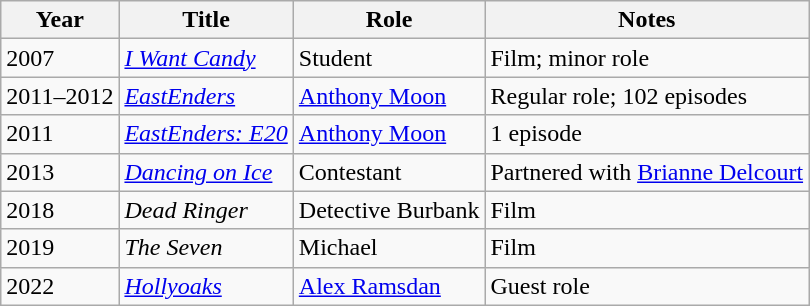<table class="wikitable unsortable">
<tr>
<th>Year</th>
<th>Title</th>
<th>Role</th>
<th>Notes</th>
</tr>
<tr>
<td>2007</td>
<td><em><a href='#'>I Want Candy</a></em></td>
<td>Student</td>
<td>Film; minor role</td>
</tr>
<tr>
<td>2011–2012</td>
<td><em><a href='#'>EastEnders</a></em></td>
<td><a href='#'>Anthony Moon</a></td>
<td>Regular role; 102 episodes</td>
</tr>
<tr>
<td>2011</td>
<td><em><a href='#'>EastEnders: E20</a></em></td>
<td><a href='#'>Anthony Moon</a></td>
<td>1 episode</td>
</tr>
<tr>
<td>2013</td>
<td><em><a href='#'>Dancing on Ice</a></em></td>
<td>Contestant</td>
<td>Partnered with <a href='#'>Brianne Delcourt</a></td>
</tr>
<tr>
<td>2018</td>
<td><em>Dead Ringer</em></td>
<td>Detective Burbank</td>
<td>Film</td>
</tr>
<tr>
<td>2019</td>
<td><em>The Seven</em></td>
<td>Michael</td>
<td>Film</td>
</tr>
<tr>
<td>2022</td>
<td><em><a href='#'>Hollyoaks</a></em></td>
<td><a href='#'>Alex Ramsdan</a></td>
<td>Guest role</td>
</tr>
</table>
